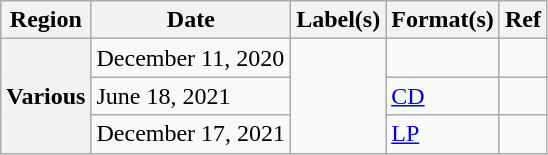<table class="wikitable plainrowheaders">
<tr>
<th scope="col">Region</th>
<th scope="col">Date</th>
<th scope="col">Label(s)</th>
<th scope="col">Format(s)</th>
<th scope="col">Ref</th>
</tr>
<tr>
<th scope="row" rowspan="3">Various</th>
<td>December 11, 2020</td>
<td rowspan="3"></td>
<td></td>
<td style="text-align:center;"></td>
</tr>
<tr>
<td>June 18, 2021</td>
<td><a href='#'>CD</a></td>
<td style="text-align:center;"></td>
</tr>
<tr>
<td>December 17, 2021</td>
<td><a href='#'>LP</a></td>
<td style="text-align:center;"></td>
</tr>
</table>
